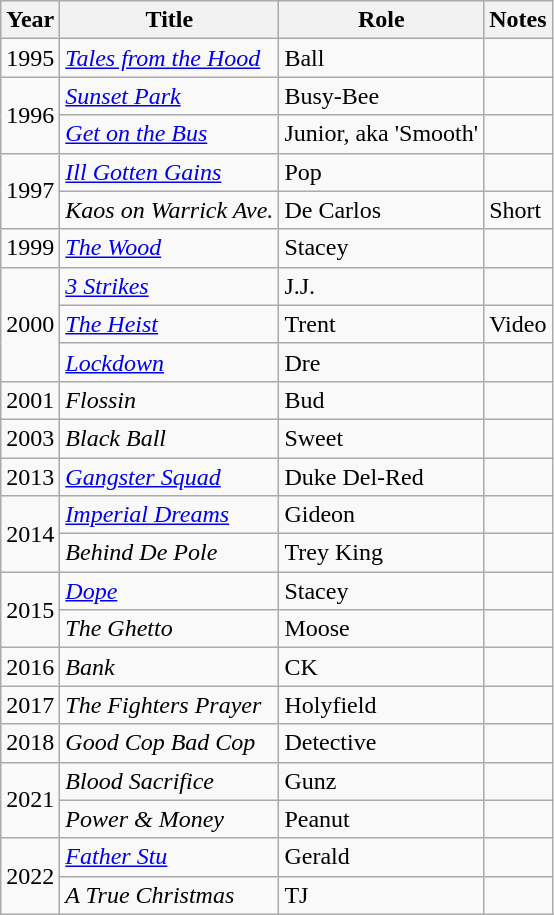<table class="wikitable plainrowheaders sortable" style="margin-right: 0;">
<tr>
<th scope="col">Year</th>
<th scope="col">Title</th>
<th scope="col">Role</th>
<th scope="col" class="unsortable">Notes</th>
</tr>
<tr>
<td>1995</td>
<td><em><a href='#'>Tales from the Hood</a></em></td>
<td>Ball</td>
<td></td>
</tr>
<tr>
<td rowspan=2>1996</td>
<td><em><a href='#'>Sunset Park</a></em></td>
<td>Busy-Bee</td>
<td></td>
</tr>
<tr>
<td><em><a href='#'>Get on the Bus</a></em></td>
<td>Junior, aka 'Smooth'</td>
<td></td>
</tr>
<tr>
<td rowspan=2>1997</td>
<td><em><a href='#'>Ill Gotten Gains</a></em></td>
<td>Pop</td>
<td></td>
</tr>
<tr>
<td><em>Kaos on Warrick Ave.</em></td>
<td>De Carlos</td>
<td>Short</td>
</tr>
<tr>
<td>1999</td>
<td><em><a href='#'>The Wood</a></em></td>
<td>Stacey</td>
<td></td>
</tr>
<tr>
<td rowspan=3>2000</td>
<td><em><a href='#'>3 Strikes</a></em></td>
<td>J.J.</td>
<td></td>
</tr>
<tr>
<td><em><a href='#'>The Heist</a></em></td>
<td>Trent</td>
<td>Video</td>
</tr>
<tr>
<td><em><a href='#'>Lockdown</a></em></td>
<td>Dre</td>
<td></td>
</tr>
<tr>
<td>2001</td>
<td><em>Flossin</em></td>
<td>Bud</td>
<td></td>
</tr>
<tr>
<td>2003</td>
<td><em>Black Ball</em></td>
<td>Sweet</td>
<td></td>
</tr>
<tr>
<td>2013</td>
<td><em><a href='#'>Gangster Squad</a></em></td>
<td>Duke Del-Red</td>
<td></td>
</tr>
<tr>
<td rowspan=2>2014</td>
<td><em><a href='#'>Imperial Dreams</a></em></td>
<td>Gideon</td>
<td></td>
</tr>
<tr>
<td><em>Behind De Pole</em></td>
<td>Trey King</td>
<td></td>
</tr>
<tr>
<td rowspan=2>2015</td>
<td><em><a href='#'>Dope</a></em></td>
<td>Stacey</td>
<td></td>
</tr>
<tr>
<td><em>The Ghetto</em></td>
<td>Moose</td>
<td></td>
</tr>
<tr>
<td>2016</td>
<td><em>Bank</em></td>
<td>CK</td>
<td></td>
</tr>
<tr>
<td>2017</td>
<td><em>The Fighters Prayer</em></td>
<td>Holyfield</td>
<td></td>
</tr>
<tr>
<td>2018</td>
<td><em>Good Cop Bad Cop</em></td>
<td>Detective</td>
<td></td>
</tr>
<tr>
<td rowspan=2>2021</td>
<td><em>Blood Sacrifice</em></td>
<td>Gunz</td>
<td></td>
</tr>
<tr>
<td><em>Power & Money</em></td>
<td>Peanut</td>
<td></td>
</tr>
<tr>
<td rowspan=2>2022</td>
<td><em><a href='#'>Father Stu</a></em></td>
<td>Gerald</td>
<td></td>
</tr>
<tr>
<td><em>A True Christmas</em></td>
<td>TJ</td>
<td></td>
</tr>
</table>
